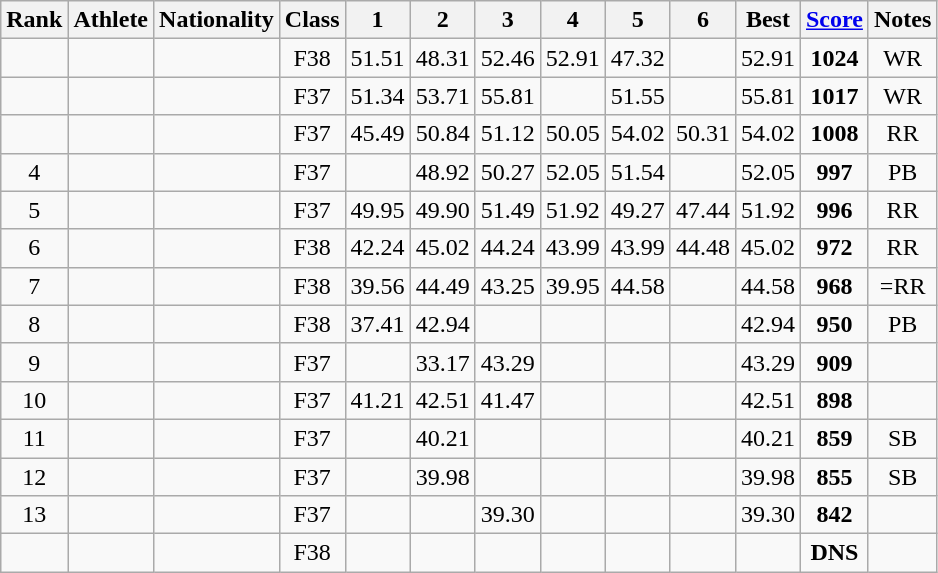<table class="wikitable sortable" style="text-align:center">
<tr>
<th>Rank</th>
<th>Athlete</th>
<th>Nationality</th>
<th>Class</th>
<th>1</th>
<th>2</th>
<th>3</th>
<th>4</th>
<th>5</th>
<th>6</th>
<th>Best</th>
<th><a href='#'>Score</a></th>
<th>Notes</th>
</tr>
<tr>
<td></td>
<td align=left></td>
<td align="left"></td>
<td>F38</td>
<td>51.51</td>
<td>48.31</td>
<td>52.46</td>
<td>52.91</td>
<td>47.32</td>
<td></td>
<td>52.91</td>
<td><strong>1024</strong></td>
<td>WR</td>
</tr>
<tr>
<td></td>
<td align=left></td>
<td align="left"></td>
<td>F37</td>
<td>51.34</td>
<td>53.71</td>
<td>55.81</td>
<td></td>
<td>51.55</td>
<td></td>
<td>55.81</td>
<td><strong>1017</strong></td>
<td>WR</td>
</tr>
<tr>
<td></td>
<td align=left></td>
<td align="left"></td>
<td>F37</td>
<td>45.49</td>
<td>50.84</td>
<td>51.12</td>
<td>50.05</td>
<td>54.02</td>
<td>50.31</td>
<td>54.02</td>
<td><strong>1008</strong></td>
<td>RR</td>
</tr>
<tr>
<td>4</td>
<td align=left></td>
<td align="left"></td>
<td>F37</td>
<td></td>
<td>48.92</td>
<td>50.27</td>
<td>52.05</td>
<td>51.54</td>
<td></td>
<td>52.05</td>
<td><strong>997</strong></td>
<td>PB</td>
</tr>
<tr>
<td>5</td>
<td align=left></td>
<td align="left"></td>
<td>F37</td>
<td>49.95</td>
<td>49.90</td>
<td>51.49</td>
<td>51.92</td>
<td>49.27</td>
<td>47.44</td>
<td>51.92</td>
<td><strong>996</strong></td>
<td>RR</td>
</tr>
<tr>
<td>6</td>
<td align=left></td>
<td align="left"></td>
<td>F38</td>
<td>42.24</td>
<td>45.02</td>
<td>44.24</td>
<td>43.99</td>
<td>43.99</td>
<td>44.48</td>
<td>45.02</td>
<td><strong>972</strong></td>
<td>RR</td>
</tr>
<tr>
<td>7</td>
<td align=left></td>
<td align="left"></td>
<td>F38</td>
<td>39.56</td>
<td>44.49</td>
<td>43.25</td>
<td>39.95</td>
<td>44.58</td>
<td></td>
<td>44.58</td>
<td><strong>968</strong></td>
<td>=RR</td>
</tr>
<tr>
<td>8</td>
<td align=left></td>
<td align="left"></td>
<td>F38</td>
<td>37.41</td>
<td>42.94</td>
<td></td>
<td></td>
<td></td>
<td></td>
<td>42.94</td>
<td><strong>950</strong></td>
<td>PB</td>
</tr>
<tr>
<td>9</td>
<td align=left></td>
<td align="left"></td>
<td>F37</td>
<td></td>
<td>33.17</td>
<td>43.29</td>
<td></td>
<td></td>
<td></td>
<td>43.29</td>
<td><strong>909</strong></td>
<td></td>
</tr>
<tr>
<td>10</td>
<td align=left></td>
<td align="left"></td>
<td>F37</td>
<td>41.21</td>
<td>42.51</td>
<td>41.47</td>
<td></td>
<td></td>
<td></td>
<td>42.51</td>
<td><strong>898</strong></td>
<td></td>
</tr>
<tr>
<td>11</td>
<td align=left></td>
<td align="left"></td>
<td>F37</td>
<td></td>
<td>40.21</td>
<td></td>
<td></td>
<td></td>
<td></td>
<td>40.21</td>
<td><strong>859</strong></td>
<td>SB</td>
</tr>
<tr>
<td>12</td>
<td align=left></td>
<td align="left"></td>
<td>F37</td>
<td></td>
<td>39.98</td>
<td></td>
<td></td>
<td></td>
<td></td>
<td>39.98</td>
<td><strong>855</strong></td>
<td>SB</td>
</tr>
<tr>
<td>13</td>
<td align=left></td>
<td align="left"></td>
<td>F37</td>
<td></td>
<td></td>
<td>39.30</td>
<td></td>
<td></td>
<td></td>
<td>39.30</td>
<td><strong>842</strong></td>
<td></td>
</tr>
<tr>
<td></td>
<td align=left></td>
<td align="left"></td>
<td>F38</td>
<td></td>
<td></td>
<td></td>
<td></td>
<td></td>
<td></td>
<td></td>
<td><strong>DNS</strong></td>
<td></td>
</tr>
</table>
